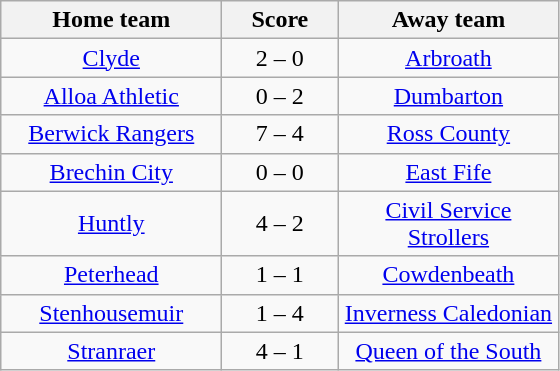<table class="wikitable" style="text-align: center">
<tr>
<th width=140>Home team</th>
<th width=70>Score</th>
<th width=140>Away team</th>
</tr>
<tr>
<td><a href='#'>Clyde</a></td>
<td>2 – 0</td>
<td><a href='#'>Arbroath</a></td>
</tr>
<tr>
<td><a href='#'>Alloa Athletic</a></td>
<td>0 – 2</td>
<td><a href='#'>Dumbarton</a></td>
</tr>
<tr>
<td><a href='#'>Berwick Rangers</a></td>
<td>7 – 4</td>
<td><a href='#'>Ross County</a></td>
</tr>
<tr>
<td><a href='#'>Brechin City</a></td>
<td>0 – 0</td>
<td><a href='#'>East Fife</a></td>
</tr>
<tr>
<td><a href='#'>Huntly</a></td>
<td>4 – 2</td>
<td><a href='#'>Civil Service Strollers</a></td>
</tr>
<tr>
<td><a href='#'>Peterhead</a></td>
<td>1 – 1</td>
<td><a href='#'>Cowdenbeath</a></td>
</tr>
<tr>
<td><a href='#'>Stenhousemuir</a></td>
<td>1 – 4</td>
<td><a href='#'>Inverness Caledonian</a></td>
</tr>
<tr>
<td><a href='#'>Stranraer</a></td>
<td>4 – 1</td>
<td><a href='#'>Queen of the South</a></td>
</tr>
</table>
